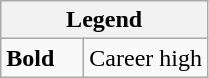<table class="wikitable">
<tr>
<th colspan="2">Legend</th>
</tr>
<tr>
<td style="width:3em;"><strong>Bold</strong></td>
<td>Career high</td>
</tr>
</table>
